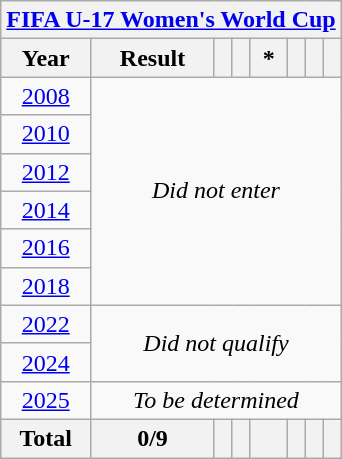<table class="wikitable" style="text-align: center;">
<tr>
<th colspan=9><a href='#'>FIFA U-17 Women's World Cup</a></th>
</tr>
<tr>
<th>Year</th>
<th>Result</th>
<th></th>
<th></th>
<th> *</th>
<th></th>
<th></th>
<th></th>
</tr>
<tr>
<td> <a href='#'>2008</a></td>
<td rowspan=6 colspan=8><em>Did not enter</em></td>
</tr>
<tr>
<td> <a href='#'>2010</a></td>
</tr>
<tr>
<td> <a href='#'>2012</a></td>
</tr>
<tr>
<td> <a href='#'>2014</a></td>
</tr>
<tr>
<td> <a href='#'>2016</a></td>
</tr>
<tr>
<td> <a href='#'>2018</a></td>
</tr>
<tr>
<td> <a href='#'>2022</a></td>
<td rowspan=2 colspan=8><em>Did not qualify</em></td>
</tr>
<tr>
<td> <a href='#'>2024</a></td>
</tr>
<tr>
<td> <a href='#'>2025</a></td>
<td colspan=8><em>To be determined</em></td>
</tr>
<tr>
<th>Total</th>
<th>0/9</th>
<th></th>
<th></th>
<th></th>
<th></th>
<th></th>
<th></th>
</tr>
</table>
